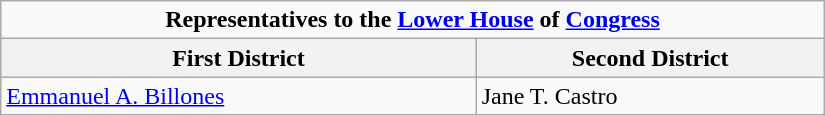<table class="wikitable" style="width: 550px;">
<tr>
<td colspan=2 align=center><strong>Representatives to the <a href='#'>Lower House</a> of <a href='#'>Congress</a></strong></td>
</tr>
<tr>
<th>First District</th>
<th>Second District</th>
</tr>
<tr>
<td><a href='#'>Emmanuel A. Billones</a></td>
<td>Jane T. Castro</td>
</tr>
</table>
